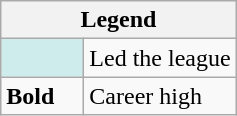<table class="wikitable mw-collapsible">
<tr>
<th colspan="2">Legend</th>
</tr>
<tr>
<td style="background:#cfecec; width:3em;"></td>
<td>Led the league</td>
</tr>
<tr>
<td><strong>Bold</strong></td>
<td>Career high</td>
</tr>
</table>
